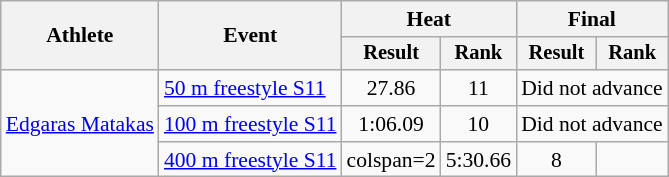<table class="wikitable" style="font-size:90%">
<tr>
<th rowspan="2">Athlete</th>
<th rowspan="2">Event</th>
<th colspan=2>Heat</th>
<th colspan=2>Final</th>
</tr>
<tr style="font-size:95%">
<th>Result</th>
<th>Rank</th>
<th>Result</th>
<th>Rank</th>
</tr>
<tr align=center>
<td align=left rowspan=3><a href='#'>Edgaras Matakas</a></td>
<td align=left><a href='#'>50 m freestyle S11</a></td>
<td>27.86</td>
<td>11</td>
<td colspan=2>Did not advance</td>
</tr>
<tr align=center>
<td align=left><a href='#'>100 m freestyle S11</a></td>
<td>1:06.09</td>
<td>10</td>
<td colspan=2>Did not advance</td>
</tr>
<tr align=center>
<td align=left><a href='#'>400 m freestyle S11</a></td>
<td>colspan=2 </td>
<td>5:30.66</td>
<td>8</td>
</tr>
</table>
